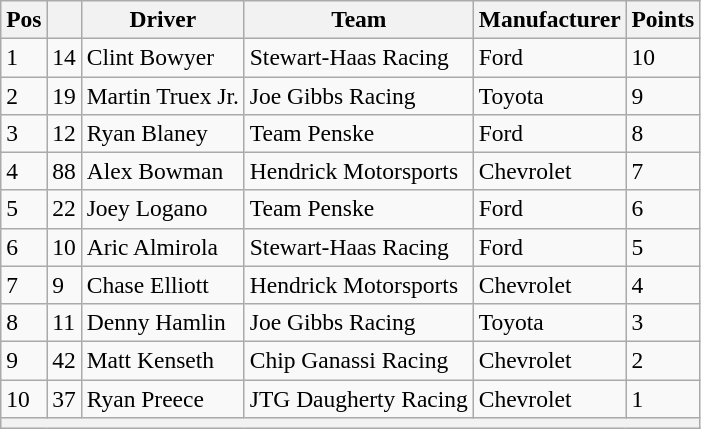<table class="wikitable" style="font-size:98%">
<tr>
<th>Pos</th>
<th></th>
<th>Driver</th>
<th>Team</th>
<th>Manufacturer</th>
<th>Points</th>
</tr>
<tr>
<td>1</td>
<td>14</td>
<td>Clint Bowyer</td>
<td>Stewart-Haas Racing</td>
<td>Ford</td>
<td>10</td>
</tr>
<tr>
<td>2</td>
<td>19</td>
<td>Martin Truex Jr.</td>
<td>Joe Gibbs Racing</td>
<td>Toyota</td>
<td>9</td>
</tr>
<tr>
<td>3</td>
<td>12</td>
<td>Ryan Blaney</td>
<td>Team Penske</td>
<td>Ford</td>
<td>8</td>
</tr>
<tr>
<td>4</td>
<td>88</td>
<td>Alex Bowman</td>
<td>Hendrick Motorsports</td>
<td>Chevrolet</td>
<td>7</td>
</tr>
<tr>
<td>5</td>
<td>22</td>
<td>Joey Logano</td>
<td>Team Penske</td>
<td>Ford</td>
<td>6</td>
</tr>
<tr>
<td>6</td>
<td>10</td>
<td>Aric Almirola</td>
<td>Stewart-Haas Racing</td>
<td>Ford</td>
<td>5</td>
</tr>
<tr>
<td>7</td>
<td>9</td>
<td>Chase Elliott</td>
<td>Hendrick Motorsports</td>
<td>Chevrolet</td>
<td>4</td>
</tr>
<tr>
<td>8</td>
<td>11</td>
<td>Denny Hamlin</td>
<td>Joe Gibbs Racing</td>
<td>Toyota</td>
<td>3</td>
</tr>
<tr>
<td>9</td>
<td>42</td>
<td>Matt Kenseth</td>
<td>Chip Ganassi Racing</td>
<td>Chevrolet</td>
<td>2</td>
</tr>
<tr>
<td>10</td>
<td>37</td>
<td>Ryan Preece</td>
<td>JTG Daugherty Racing</td>
<td>Chevrolet</td>
<td>1</td>
</tr>
<tr>
<th colspan="6"></th>
</tr>
</table>
